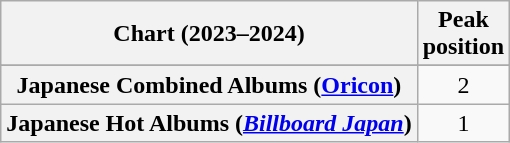<table class="wikitable sortable plainrowheaders" style="text-align:center;">
<tr>
<th scope="col">Chart (2023–2024)</th>
<th scope="col">Peak<br>position</th>
</tr>
<tr>
</tr>
<tr>
<th scope="row">Japanese Combined Albums (<a href='#'>Oricon</a>)</th>
<td>2</td>
</tr>
<tr>
<th scope="row">Japanese Hot Albums (<em><a href='#'>Billboard Japan</a></em>)</th>
<td>1</td>
</tr>
</table>
